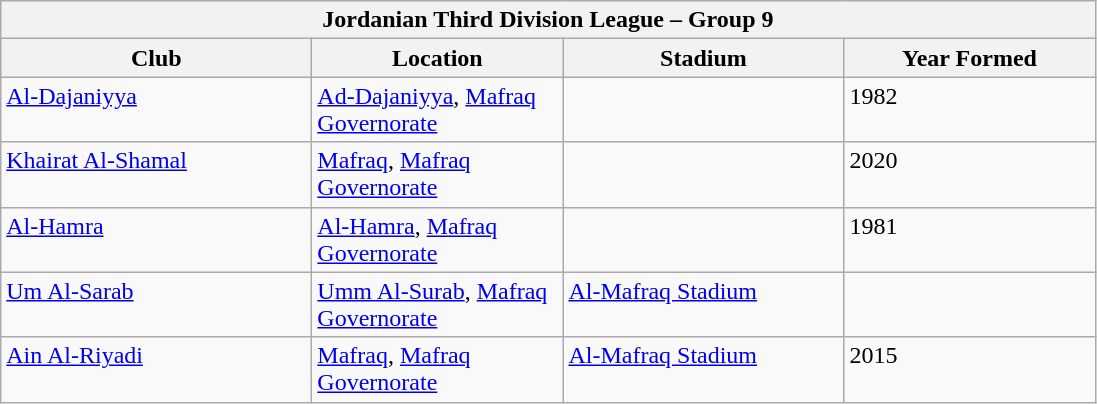<table class="wikitable">
<tr>
<th colspan="4">Jordanian Third Division League – Group 9</th>
</tr>
<tr>
<th style="width:200px;">Club</th>
<th style="width:160px;">Location</th>
<th style="width:180px;">Stadium</th>
<th style="width:160px;">Year Formed</th>
</tr>
<tr style="vertical-align:top;">
<td><a href='#'>Al-Dajaniyya</a></td>
<td><a href='#'>Ad-Dajaniyya</a>, <a href='#'>Mafraq Governorate</a></td>
<td></td>
<td>1982</td>
</tr>
<tr style="vertical-align:top;">
<td><a href='#'>Khairat Al-Shamal</a></td>
<td><a href='#'>Mafraq</a>, <a href='#'>Mafraq Governorate</a></td>
<td></td>
<td>2020</td>
</tr>
<tr style="vertical-align:top;">
<td><a href='#'>Al-Hamra</a></td>
<td><a href='#'>Al-Hamra</a>, <a href='#'>Mafraq Governorate</a></td>
<td></td>
<td>1981</td>
</tr>
<tr style="vertical-align:top;">
<td><a href='#'>Um Al-Sarab</a></td>
<td><a href='#'>Umm Al-Surab</a>, <a href='#'>Mafraq Governorate</a></td>
<td><a href='#'>Al-Mafraq Stadium</a></td>
<td></td>
</tr>
<tr style="vertical-align:top;">
<td><a href='#'>Ain Al-Riyadi</a></td>
<td><a href='#'>Mafraq</a>, <a href='#'>Mafraq Governorate</a></td>
<td><a href='#'>Al-Mafraq Stadium</a></td>
<td>2015</td>
</tr>
</table>
